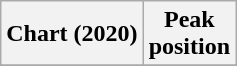<table class="wikitable sortable plainrowheaders" style="text-align:center">
<tr>
<th scope="col">Chart (2020)</th>
<th scope="col">Peak<br>position</th>
</tr>
<tr>
</tr>
</table>
